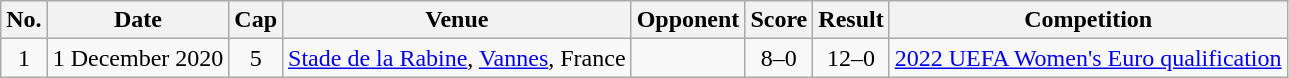<table class="wikitable sortable">
<tr>
<th scope="col">No.</th>
<th scope="col">Date</th>
<th scope="col">Cap</th>
<th scope="col">Venue</th>
<th scope="col">Opponent</th>
<th scope="col">Score</th>
<th scope="col">Result</th>
<th scope="col">Competition</th>
</tr>
<tr>
<td align="center">1</td>
<td>1 December 2020</td>
<td align="center">5</td>
<td><a href='#'>Stade de la Rabine</a>, <a href='#'>Vannes</a>, France</td>
<td></td>
<td align="center">8–0</td>
<td align="center">12–0</td>
<td><a href='#'>2022 UEFA Women's Euro qualification</a></td>
</tr>
</table>
